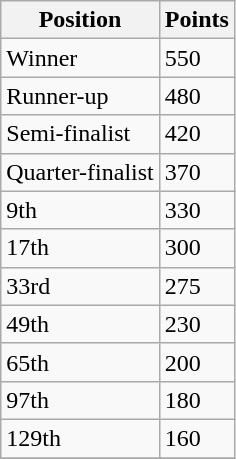<table class="wikitable">
<tr>
<th>Position</th>
<th>Points</th>
</tr>
<tr>
<td>Winner</td>
<td>550</td>
</tr>
<tr>
<td>Runner-up</td>
<td>480</td>
</tr>
<tr>
<td>Semi-finalist</td>
<td>420</td>
</tr>
<tr>
<td>Quarter-finalist</td>
<td>370</td>
</tr>
<tr>
<td>9th</td>
<td>330</td>
</tr>
<tr>
<td>17th</td>
<td>300</td>
</tr>
<tr>
<td>33rd</td>
<td>275</td>
</tr>
<tr>
<td>49th</td>
<td>230</td>
</tr>
<tr>
<td>65th</td>
<td>200</td>
</tr>
<tr>
<td>97th</td>
<td>180</td>
</tr>
<tr>
<td>129th</td>
<td>160</td>
</tr>
<tr>
</tr>
</table>
